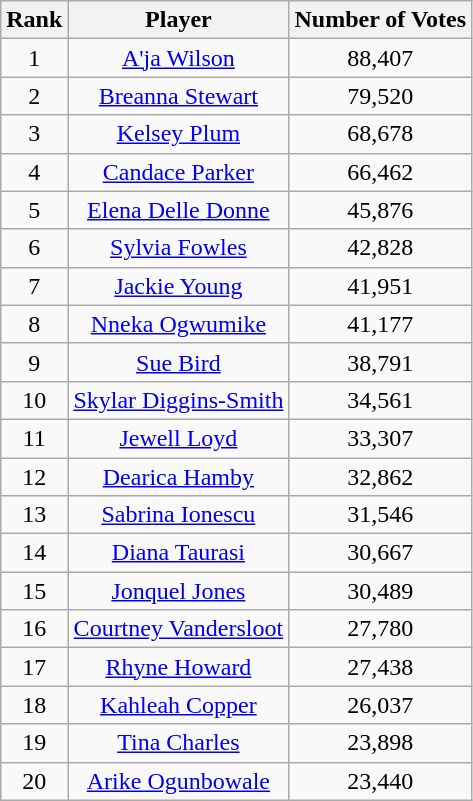<table class="wikitable" style="text-align:center">
<tr>
<th>Rank</th>
<th>Player</th>
<th>Number of Votes</th>
</tr>
<tr>
<td>1</td>
<td><a href='#'>A'ja Wilson</a></td>
<td>88,407</td>
</tr>
<tr>
<td>2</td>
<td><a href='#'>Breanna Stewart</a></td>
<td>79,520</td>
</tr>
<tr>
<td>3</td>
<td><a href='#'>Kelsey Plum</a></td>
<td>68,678</td>
</tr>
<tr>
<td>4</td>
<td><a href='#'>Candace Parker</a></td>
<td>66,462</td>
</tr>
<tr>
<td>5</td>
<td><a href='#'>Elena Delle Donne</a></td>
<td>45,876</td>
</tr>
<tr>
<td>6</td>
<td><a href='#'>Sylvia Fowles</a></td>
<td>42,828</td>
</tr>
<tr>
<td>7</td>
<td><a href='#'>Jackie Young</a></td>
<td>41,951</td>
</tr>
<tr>
<td>8</td>
<td><a href='#'>Nneka Ogwumike</a></td>
<td>41,177</td>
</tr>
<tr>
<td>9</td>
<td><a href='#'>Sue Bird</a></td>
<td>38,791</td>
</tr>
<tr>
<td>10</td>
<td><a href='#'>Skylar Diggins-Smith</a></td>
<td>34,561</td>
</tr>
<tr>
<td>11</td>
<td><a href='#'>Jewell Loyd</a></td>
<td>33,307</td>
</tr>
<tr>
<td>12</td>
<td><a href='#'>Dearica Hamby</a></td>
<td>32,862</td>
</tr>
<tr>
<td>13</td>
<td><a href='#'>Sabrina Ionescu</a></td>
<td>31,546</td>
</tr>
<tr>
<td>14</td>
<td><a href='#'>Diana Taurasi</a></td>
<td>30,667</td>
</tr>
<tr>
<td>15</td>
<td><a href='#'>Jonquel Jones</a></td>
<td>30,489</td>
</tr>
<tr>
<td>16</td>
<td><a href='#'>Courtney Vandersloot</a></td>
<td>27,780</td>
</tr>
<tr>
<td>17</td>
<td><a href='#'>Rhyne Howard</a></td>
<td>27,438</td>
</tr>
<tr>
<td>18</td>
<td><a href='#'>Kahleah Copper</a></td>
<td>26,037</td>
</tr>
<tr>
<td>19</td>
<td><a href='#'>Tina Charles</a></td>
<td>23,898</td>
</tr>
<tr>
<td>20</td>
<td><a href='#'>Arike Ogunbowale</a></td>
<td>23,440</td>
</tr>
</table>
